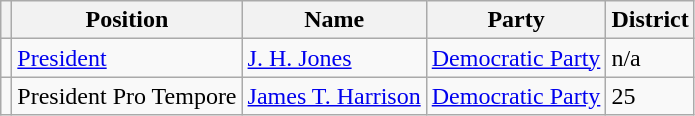<table class="wikitable">
<tr>
<th></th>
<th>Position</th>
<th>Name</th>
<th>Party</th>
<th>District</th>
</tr>
<tr>
<td></td>
<td><a href='#'>President</a></td>
<td><a href='#'>J. H. Jones</a></td>
<td><a href='#'>Democratic Party</a></td>
<td>n/a</td>
</tr>
<tr>
<td></td>
<td>President Pro Tempore</td>
<td><a href='#'>James T. Harrison</a></td>
<td><a href='#'>Democratic Party</a></td>
<td>25</td>
</tr>
</table>
